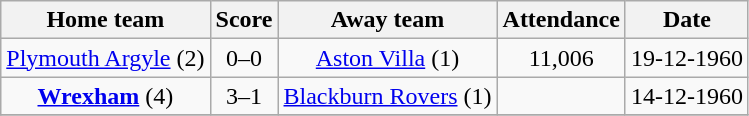<table class="wikitable" style="text-align: center">
<tr>
<th>Home team</th>
<th>Score</th>
<th>Away team</th>
<th>Attendance</th>
<th>Date</th>
</tr>
<tr>
<td><a href='#'>Plymouth Argyle</a> (2)</td>
<td>0–0</td>
<td><a href='#'>Aston Villa</a> (1)</td>
<td>11,006</td>
<td>19-12-1960</td>
</tr>
<tr>
<td><strong><a href='#'>Wrexham</a></strong> (4)</td>
<td>3–1</td>
<td><a href='#'>Blackburn Rovers</a> (1)</td>
<td></td>
<td>14-12-1960</td>
</tr>
<tr>
</tr>
</table>
